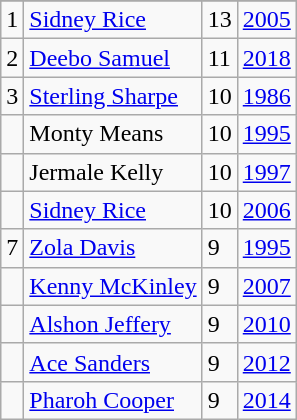<table class="wikitable">
<tr>
</tr>
<tr>
<td>1</td>
<td><a href='#'>Sidney Rice</a></td>
<td>13</td>
<td><a href='#'>2005</a></td>
</tr>
<tr>
<td>2</td>
<td><a href='#'>Deebo Samuel</a></td>
<td>11</td>
<td><a href='#'>2018</a></td>
</tr>
<tr>
<td>3</td>
<td><a href='#'>Sterling Sharpe</a></td>
<td>10</td>
<td><a href='#'>1986</a></td>
</tr>
<tr>
<td></td>
<td>Monty Means</td>
<td>10</td>
<td><a href='#'>1995</a></td>
</tr>
<tr>
<td></td>
<td>Jermale Kelly</td>
<td>10</td>
<td><a href='#'>1997</a></td>
</tr>
<tr>
<td></td>
<td><a href='#'>Sidney Rice</a></td>
<td>10</td>
<td><a href='#'>2006</a></td>
</tr>
<tr>
<td>7</td>
<td><a href='#'>Zola Davis</a></td>
<td>9</td>
<td><a href='#'>1995</a></td>
</tr>
<tr>
<td></td>
<td><a href='#'>Kenny McKinley</a></td>
<td>9</td>
<td><a href='#'>2007</a></td>
</tr>
<tr>
<td></td>
<td><a href='#'>Alshon Jeffery</a></td>
<td>9</td>
<td><a href='#'>2010</a></td>
</tr>
<tr>
<td></td>
<td><a href='#'>Ace Sanders</a></td>
<td>9</td>
<td><a href='#'>2012</a></td>
</tr>
<tr>
<td></td>
<td><a href='#'>Pharoh Cooper</a></td>
<td>9</td>
<td><a href='#'>2014</a></td>
</tr>
</table>
